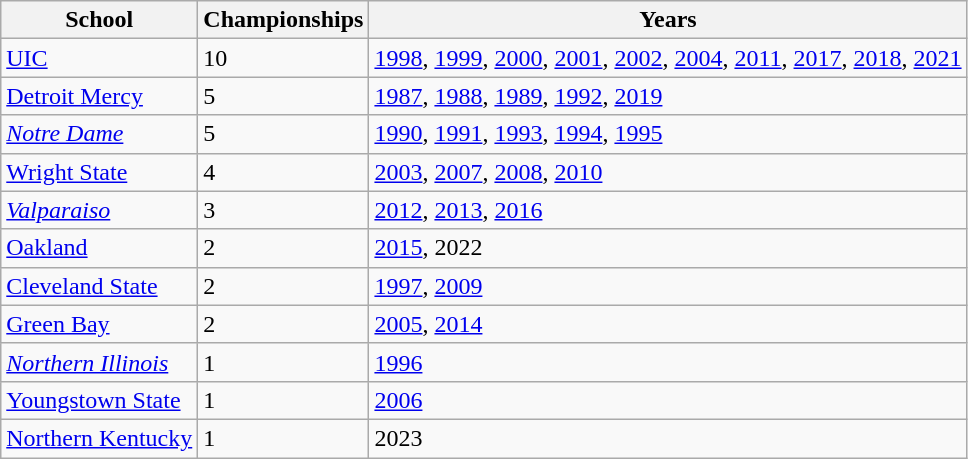<table class=wikitable>
<tr>
<th>School</th>
<th>Championships</th>
<th>Years</th>
</tr>
<tr>
<td><a href='#'>UIC</a></td>
<td>10</td>
<td><a href='#'>1998</a>, <a href='#'>1999</a>, <a href='#'>2000</a>, <a href='#'>2001</a>, <a href='#'>2002</a>, <a href='#'>2004</a>, <a href='#'>2011</a>, <a href='#'>2017</a>, <a href='#'>2018</a>, <a href='#'>2021</a></td>
</tr>
<tr>
<td><a href='#'>Detroit Mercy</a></td>
<td>5</td>
<td><a href='#'>1987</a>, <a href='#'>1988</a>, <a href='#'>1989</a>, <a href='#'>1992</a>, <a href='#'>2019</a></td>
</tr>
<tr>
<td><em><a href='#'>Notre Dame</a></em></td>
<td>5</td>
<td><a href='#'>1990</a>, <a href='#'>1991</a>, <a href='#'>1993</a>, <a href='#'>1994</a>, <a href='#'>1995</a></td>
</tr>
<tr>
<td><a href='#'>Wright State</a></td>
<td>4</td>
<td><a href='#'>2003</a>, <a href='#'>2007</a>, <a href='#'>2008</a>, <a href='#'>2010</a></td>
</tr>
<tr>
<td><em><a href='#'>Valparaiso</a></em></td>
<td>3</td>
<td><a href='#'>2012</a>, <a href='#'>2013</a>, <a href='#'>2016</a></td>
</tr>
<tr>
<td><a href='#'>Oakland</a></td>
<td>2</td>
<td><a href='#'>2015</a>, 2022</td>
</tr>
<tr>
<td><a href='#'>Cleveland State</a></td>
<td>2</td>
<td><a href='#'>1997</a>, <a href='#'>2009</a></td>
</tr>
<tr>
<td><a href='#'>Green Bay</a></td>
<td>2</td>
<td><a href='#'>2005</a>, <a href='#'>2014</a></td>
</tr>
<tr>
<td><em><a href='#'>Northern Illinois</a></em></td>
<td>1</td>
<td><a href='#'>1996</a></td>
</tr>
<tr>
<td><a href='#'>Youngstown State</a></td>
<td>1</td>
<td><a href='#'>2006</a></td>
</tr>
<tr>
<td><a href='#'>Northern Kentucky</a></td>
<td>1</td>
<td>2023</td>
</tr>
</table>
